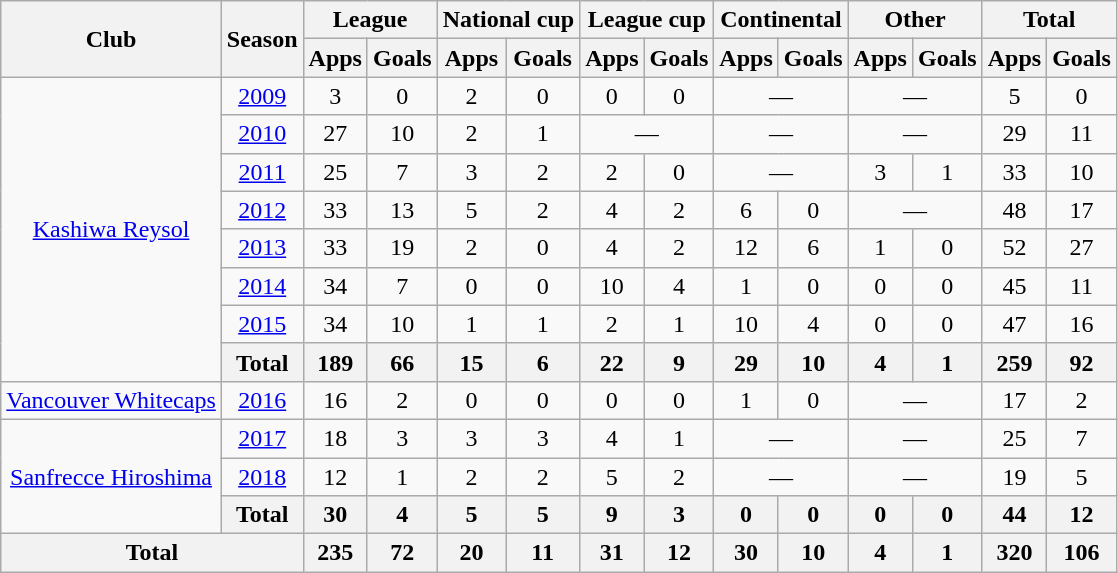<table class="wikitable" style="text-align:center">
<tr>
<th rowspan="2">Club</th>
<th rowspan="2">Season</th>
<th colspan="2">League</th>
<th colspan="2">National cup</th>
<th colspan="2">League cup</th>
<th colspan="2">Continental</th>
<th colspan="2">Other</th>
<th colspan="2">Total</th>
</tr>
<tr>
<th>Apps</th>
<th>Goals</th>
<th>Apps</th>
<th>Goals</th>
<th>Apps</th>
<th>Goals</th>
<th>Apps</th>
<th>Goals</th>
<th>Apps</th>
<th>Goals</th>
<th>Apps</th>
<th>Goals</th>
</tr>
<tr>
<td rowspan="8"><a href='#'>Kashiwa Reysol</a></td>
<td><a href='#'>2009</a></td>
<td>3</td>
<td>0</td>
<td>2</td>
<td>0</td>
<td>0</td>
<td>0</td>
<td colspan="2">—</td>
<td colspan="2">—</td>
<td>5</td>
<td>0</td>
</tr>
<tr>
<td><a href='#'>2010</a></td>
<td>27</td>
<td>10</td>
<td>2</td>
<td>1</td>
<td colspan="2">—</td>
<td colspan="2">—</td>
<td colspan="2">—</td>
<td>29</td>
<td>11</td>
</tr>
<tr>
<td><a href='#'>2011</a></td>
<td>25</td>
<td>7</td>
<td>3</td>
<td>2</td>
<td>2</td>
<td>0</td>
<td colspan="2">—</td>
<td>3</td>
<td>1</td>
<td>33</td>
<td>10</td>
</tr>
<tr>
<td><a href='#'>2012</a></td>
<td>33</td>
<td>13</td>
<td>5</td>
<td>2</td>
<td>4</td>
<td>2</td>
<td>6</td>
<td>0</td>
<td colspan="2">—</td>
<td>48</td>
<td>17</td>
</tr>
<tr>
<td><a href='#'>2013</a></td>
<td>33</td>
<td>19</td>
<td>2</td>
<td>0</td>
<td>4</td>
<td>2</td>
<td>12</td>
<td>6</td>
<td>1</td>
<td>0</td>
<td>52</td>
<td>27</td>
</tr>
<tr>
<td><a href='#'>2014</a></td>
<td>34</td>
<td>7</td>
<td>0</td>
<td>0</td>
<td>10</td>
<td>4</td>
<td>1</td>
<td>0</td>
<td>0</td>
<td>0</td>
<td>45</td>
<td>11</td>
</tr>
<tr>
<td><a href='#'>2015</a></td>
<td>34</td>
<td>10</td>
<td>1</td>
<td>1</td>
<td>2</td>
<td>1</td>
<td>10</td>
<td>4</td>
<td>0</td>
<td>0</td>
<td>47</td>
<td>16</td>
</tr>
<tr>
<th>Total</th>
<th>189</th>
<th>66</th>
<th>15</th>
<th>6</th>
<th>22</th>
<th>9</th>
<th>29</th>
<th>10</th>
<th>4</th>
<th>1</th>
<th>259</th>
<th>92</th>
</tr>
<tr>
<td><a href='#'>Vancouver Whitecaps</a></td>
<td><a href='#'>2016</a></td>
<td>16</td>
<td>2</td>
<td>0</td>
<td>0</td>
<td>0</td>
<td>0</td>
<td>1</td>
<td>0</td>
<td colspan="2">—</td>
<td>17</td>
<td>2</td>
</tr>
<tr>
<td rowspan="3"><a href='#'>Sanfrecce Hiroshima</a></td>
<td><a href='#'>2017</a></td>
<td>18</td>
<td>3</td>
<td>3</td>
<td>3</td>
<td>4</td>
<td>1</td>
<td colspan="2">—</td>
<td colspan="2">—</td>
<td>25</td>
<td>7</td>
</tr>
<tr>
<td><a href='#'>2018</a></td>
<td>12</td>
<td>1</td>
<td>2</td>
<td>2</td>
<td>5</td>
<td>2</td>
<td colspan="2">—</td>
<td colspan="2">—</td>
<td>19</td>
<td>5</td>
</tr>
<tr>
<th>Total</th>
<th>30</th>
<th>4</th>
<th>5</th>
<th>5</th>
<th>9</th>
<th>3</th>
<th>0</th>
<th>0</th>
<th>0</th>
<th>0</th>
<th>44</th>
<th>12</th>
</tr>
<tr>
<th colspan="2">Total</th>
<th>235</th>
<th>72</th>
<th>20</th>
<th>11</th>
<th>31</th>
<th>12</th>
<th>30</th>
<th>10</th>
<th>4</th>
<th>1</th>
<th>320</th>
<th>106</th>
</tr>
</table>
